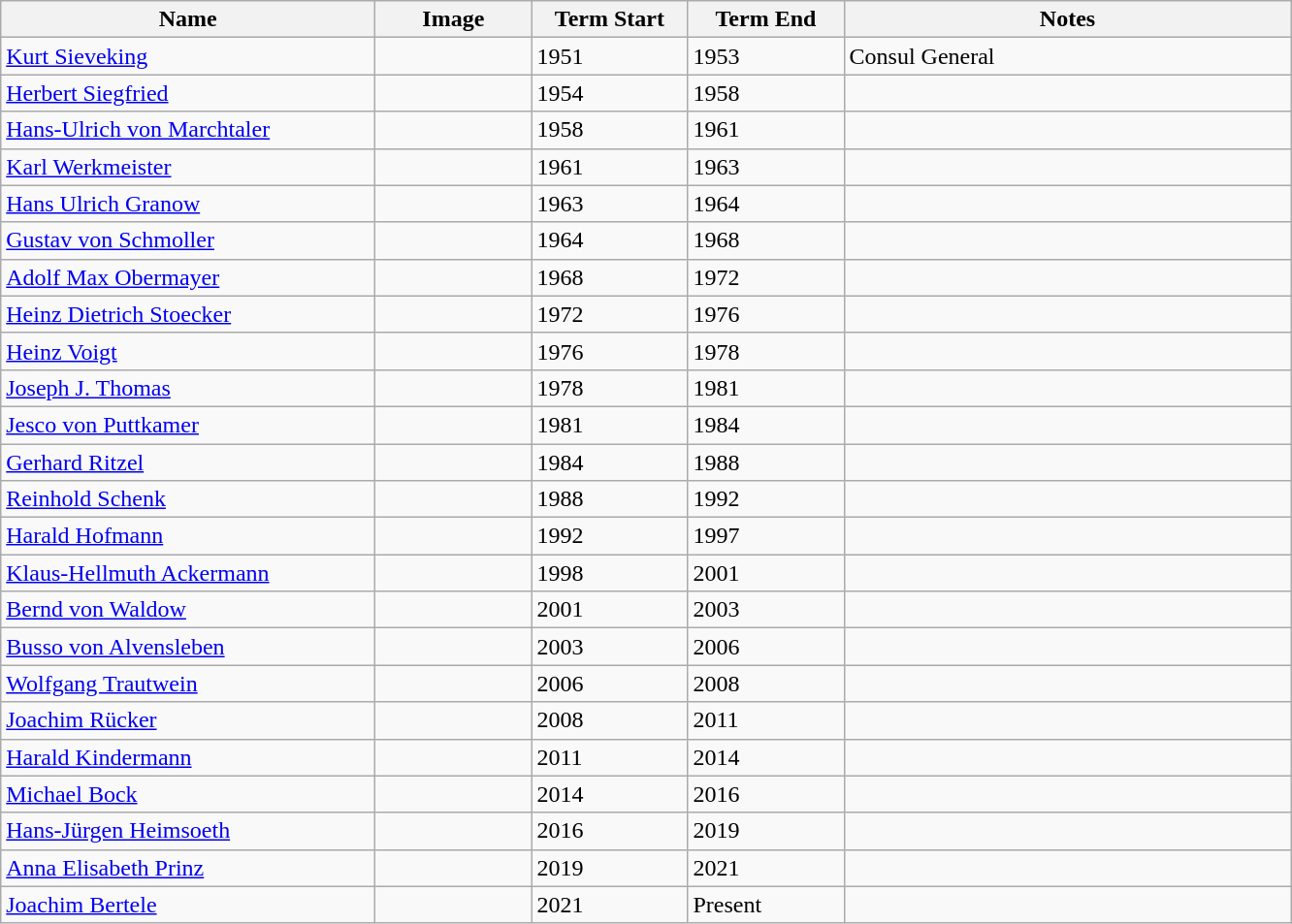<table class="wikitable">
<tr class="hintergrundfarbe5">
<th width="250">Name</th>
<th width="100">Image</th>
<th width="100">Term Start</th>
<th width="100">Term End</th>
<th width="300">Notes</th>
</tr>
<tr>
<td><a href='#'>Kurt Sieveking</a></td>
<td></td>
<td>1951</td>
<td>1953</td>
<td>Consul General</td>
</tr>
<tr>
<td><a href='#'>Herbert Siegfried</a></td>
<td></td>
<td>1954</td>
<td>1958</td>
<td></td>
</tr>
<tr>
<td><a href='#'>Hans-Ulrich von Marchtaler</a></td>
<td></td>
<td>1958</td>
<td>1961</td>
<td></td>
</tr>
<tr>
<td><a href='#'>Karl Werkmeister</a></td>
<td></td>
<td>1961</td>
<td>1963</td>
<td></td>
</tr>
<tr>
<td><a href='#'>Hans Ulrich Granow</a></td>
<td></td>
<td>1963</td>
<td>1964</td>
<td></td>
</tr>
<tr>
<td><a href='#'>Gustav von Schmoller</a></td>
<td></td>
<td>1964</td>
<td>1968</td>
<td></td>
</tr>
<tr>
<td><a href='#'>Adolf Max Obermayer</a></td>
<td></td>
<td>1968</td>
<td>1972</td>
<td></td>
</tr>
<tr>
<td><a href='#'>Heinz Dietrich Stoecker</a></td>
<td></td>
<td>1972</td>
<td>1976</td>
<td></td>
</tr>
<tr>
<td><a href='#'>Heinz Voigt</a></td>
<td></td>
<td>1976</td>
<td>1978</td>
<td></td>
</tr>
<tr>
<td><a href='#'>Joseph J. Thomas</a></td>
<td></td>
<td>1978</td>
<td>1981</td>
<td></td>
</tr>
<tr>
<td><a href='#'>Jesco von Puttkamer</a></td>
<td></td>
<td>1981</td>
<td>1984</td>
<td></td>
</tr>
<tr>
<td><a href='#'>Gerhard Ritzel</a></td>
<td></td>
<td>1984</td>
<td>1988</td>
<td></td>
</tr>
<tr>
<td><a href='#'>Reinhold Schenk</a></td>
<td></td>
<td>1988</td>
<td>1992</td>
<td></td>
</tr>
<tr>
<td><a href='#'>Harald Hofmann</a></td>
<td></td>
<td>1992</td>
<td>1997</td>
<td></td>
</tr>
<tr>
<td><a href='#'>Klaus-Hellmuth Ackermann</a></td>
<td></td>
<td>1998</td>
<td>2001</td>
<td></td>
</tr>
<tr>
<td><a href='#'>Bernd von Waldow</a></td>
<td></td>
<td>2001</td>
<td>2003</td>
<td></td>
</tr>
<tr>
<td><a href='#'>Busso von Alvensleben</a></td>
<td></td>
<td>2003</td>
<td>2006</td>
<td></td>
</tr>
<tr>
<td><a href='#'>Wolfgang Trautwein</a></td>
<td></td>
<td>2006</td>
<td>2008</td>
<td></td>
</tr>
<tr>
<td><a href='#'>Joachim Rücker</a></td>
<td></td>
<td>2008</td>
<td>2011</td>
<td></td>
</tr>
<tr>
<td><a href='#'>Harald Kindermann</a></td>
<td></td>
<td>2011</td>
<td>2014</td>
<td></td>
</tr>
<tr>
<td><a href='#'>Michael Bock</a></td>
<td></td>
<td>2014</td>
<td>2016</td>
<td></td>
</tr>
<tr>
<td><a href='#'>Hans-Jürgen Heimsoeth</a></td>
<td></td>
<td>2016</td>
<td>2019</td>
<td></td>
</tr>
<tr>
<td><a href='#'>Anna Elisabeth Prinz</a></td>
<td></td>
<td>2019</td>
<td>2021</td>
<td></td>
</tr>
<tr>
<td><a href='#'>Joachim Bertele</a></td>
<td></td>
<td>2021 </td>
<td>Present</td>
<td></td>
</tr>
</table>
